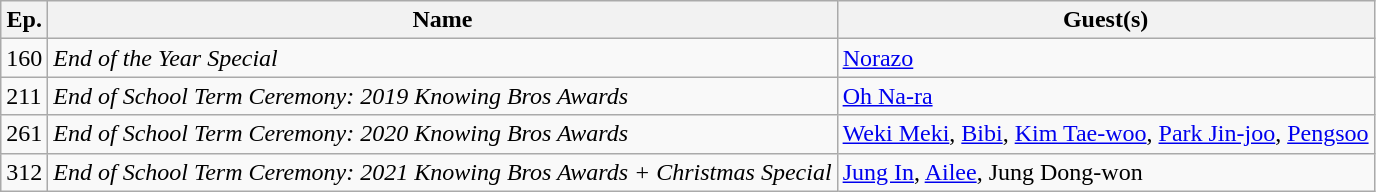<table class="wikitable">
<tr>
<th>Ep.</th>
<th>Name</th>
<th>Guest(s)</th>
</tr>
<tr>
<td>160</td>
<td><em>End of the Year Special</em></td>
<td><a href='#'>Norazo</a></td>
</tr>
<tr>
<td>211</td>
<td><em>End of School Term Ceremony: 2019 Knowing Bros Awards</em></td>
<td><a href='#'>Oh Na-ra</a></td>
</tr>
<tr>
<td>261</td>
<td><em>End of School Term Ceremony: 2020 Knowing Bros Awards</em></td>
<td><a href='#'>Weki Meki</a>, <a href='#'>Bibi</a>, <a href='#'>Kim Tae-woo</a>, <a href='#'>Park Jin-joo</a>, <a href='#'>Pengsoo</a></td>
</tr>
<tr>
<td>312</td>
<td><em>End of School Term Ceremony: 2021 Knowing Bros Awards + Christmas Special</em></td>
<td><a href='#'>Jung In</a>, <a href='#'>Ailee</a>, Jung Dong-won</td>
</tr>
</table>
